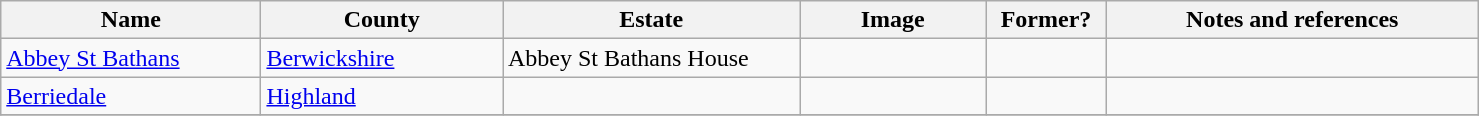<table class="RM_table wikitable sortable plainlinks plainrowheaders" style="width:78%; font-size:100%; margin-top:0.5em; text-align: left">
<tr>
<th scope="col" style="width:14%;">Name</th>
<th scope="col" style="width:13%;">County</th>
<th scope="col" style="width:16%;">Estate</th>
<th scope="col" style="width:10%;" class="unsortable">Image</th>
<th scope="col" style="width:5%;">Former?</th>
<th scope="col" style="width:20%;" class="unsortable">Notes and references</th>
</tr>
<tr>
<td><a href='#'>Abbey St Bathans</a></td>
<td><a href='#'>Berwickshire</a></td>
<td>Abbey St Bathans House</td>
<td></td>
<td></td>
<td></td>
</tr>
<tr>
<td><a href='#'>Berriedale</a></td>
<td><a href='#'>Highland</a></td>
<td></td>
<td></td>
<td></td>
<td></td>
</tr>
<tr>
</tr>
</table>
